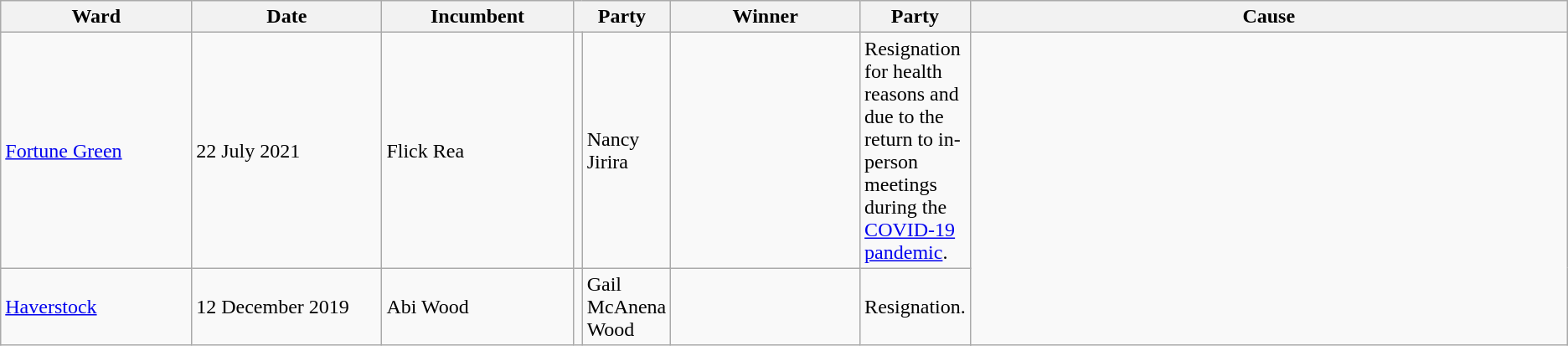<table class="wikitable">
<tr>
<th scope="col" style="width:150px">Ward</th>
<th scope="col" style="width:150px">Date</th>
<th scope="col" style="width:150px">Incumbent</th>
<th scope="col" colspan="2" style="width:150px">Party</th>
<th scope="col" style="width:150px">Winner</th>
<th scope="col" colspan="2" style="width:150px">Party</th>
<th scope="col" style="width:500px">Cause</th>
</tr>
<tr>
<td><a href='#'>Fortune Green</a></td>
<td>22 July 2021</td>
<td>Flick Rea</td>
<td></td>
<td>Nancy Jirira</td>
<td></td>
<td>Resignation for health reasons and due to the return to in-person meetings during the <a href='#'>COVID-19 pandemic</a>.</td>
</tr>
<tr>
<td><a href='#'>Haverstock</a></td>
<td>12 December 2019</td>
<td>Abi Wood</td>
<td></td>
<td>Gail McAnena Wood</td>
<td></td>
<td>Resignation.</td>
</tr>
</table>
